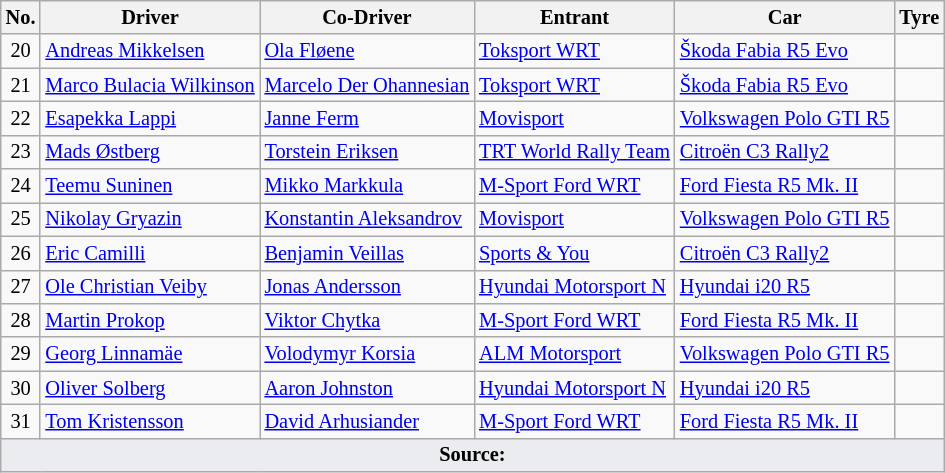<table class="wikitable" style="font-size: 85%;">
<tr>
<th>No.</th>
<th>Driver</th>
<th>Co-Driver</th>
<th>Entrant</th>
<th>Car</th>
<th>Tyre</th>
</tr>
<tr>
<td align="center">20</td>
<td nowrap> <a href='#'>Andreas Mikkelsen</a></td>
<td> <a href='#'>Ola Fløene</a></td>
<td> <a href='#'>Toksport WRT</a></td>
<td nowrap><a href='#'>Škoda Fabia R5 Evo</a></td>
<td></td>
</tr>
<tr>
<td align="center">21</td>
<td nowrap> <a href='#'>Marco Bulacia Wilkinson</a></td>
<td nowrap> <a href='#'>Marcelo Der Ohannesian</a></td>
<td> <a href='#'>Toksport WRT</a></td>
<td nowrap><a href='#'>Škoda Fabia R5 Evo</a></td>
<td align="center"></td>
</tr>
<tr>
<td align="center">22</td>
<td> <a href='#'>Esapekka Lappi</a></td>
<td> <a href='#'>Janne Ferm</a></td>
<td> <a href='#'>Movisport</a></td>
<td nowrap><a href='#'>Volkswagen Polo GTI R5</a></td>
<td align="center"></td>
</tr>
<tr>
<td align="center">23</td>
<td> <a href='#'>Mads Østberg</a></td>
<td> <a href='#'>Torstein Eriksen</a></td>
<td> <a href='#'>TRT World Rally Team</a></td>
<td><a href='#'>Citroën C3 Rally2</a></td>
<td align="center"></td>
</tr>
<tr>
<td align="center">24</td>
<td> <a href='#'>Teemu Suninen</a></td>
<td> <a href='#'>Mikko Markkula</a></td>
<td> <a href='#'>M-Sport Ford WRT</a></td>
<td><a href='#'>Ford Fiesta R5 Mk. II</a></td>
<td align="center"></td>
</tr>
<tr>
<td align="center">25</td>
<td> <a href='#'>Nikolay Gryazin</a></td>
<td> <a href='#'>Konstantin Aleksandrov</a></td>
<td> <a href='#'>Movisport</a></td>
<td nowrap><a href='#'>Volkswagen Polo GTI R5</a></td>
<td align="center"></td>
</tr>
<tr>
<td align="center">26</td>
<td> <a href='#'>Eric Camilli</a></td>
<td> <a href='#'>Benjamin Veillas</a></td>
<td> <a href='#'>Sports & You</a></td>
<td><a href='#'>Citroën C3 Rally2</a></td>
<td align="center"></td>
</tr>
<tr>
<td align="center">27</td>
<td> <a href='#'>Ole Christian Veiby</a></td>
<td> <a href='#'>Jonas Andersson</a></td>
<td> <a href='#'>Hyundai Motorsport N</a></td>
<td><a href='#'>Hyundai i20 R5</a></td>
<td></td>
</tr>
<tr>
<td align="center">28</td>
<td> <a href='#'>Martin Prokop</a></td>
<td> <a href='#'>Viktor Chytka</a></td>
<td> <a href='#'>M-Sport Ford WRT</a></td>
<td><a href='#'>Ford Fiesta R5 Mk. II</a></td>
<td align="center"></td>
</tr>
<tr>
<td align="center">29</td>
<td> <a href='#'>Georg Linnamäe</a></td>
<td> <a href='#'>Volodymyr Korsia</a></td>
<td> <a href='#'>ALM Motorsport</a></td>
<td nowrap><a href='#'>Volkswagen Polo GTI R5</a></td>
<td></td>
</tr>
<tr>
<td align="center">30</td>
<td> <a href='#'>Oliver Solberg</a></td>
<td> <a href='#'>Aaron Johnston</a></td>
<td> <a href='#'>Hyundai Motorsport N</a></td>
<td><a href='#'>Hyundai i20 R5</a></td>
<td align="center"></td>
</tr>
<tr>
<td align="center">31</td>
<td> <a href='#'>Tom Kristensson</a></td>
<td> <a href='#'>David Arhusiander</a></td>
<td> <a href='#'>M-Sport Ford WRT</a></td>
<td><a href='#'>Ford Fiesta R5 Mk. II</a></td>
<td align="center"></td>
</tr>
<tr>
<td colspan="6" style="background-color:#EAECF0;text-align:center"><strong>Source:</strong></td>
</tr>
</table>
